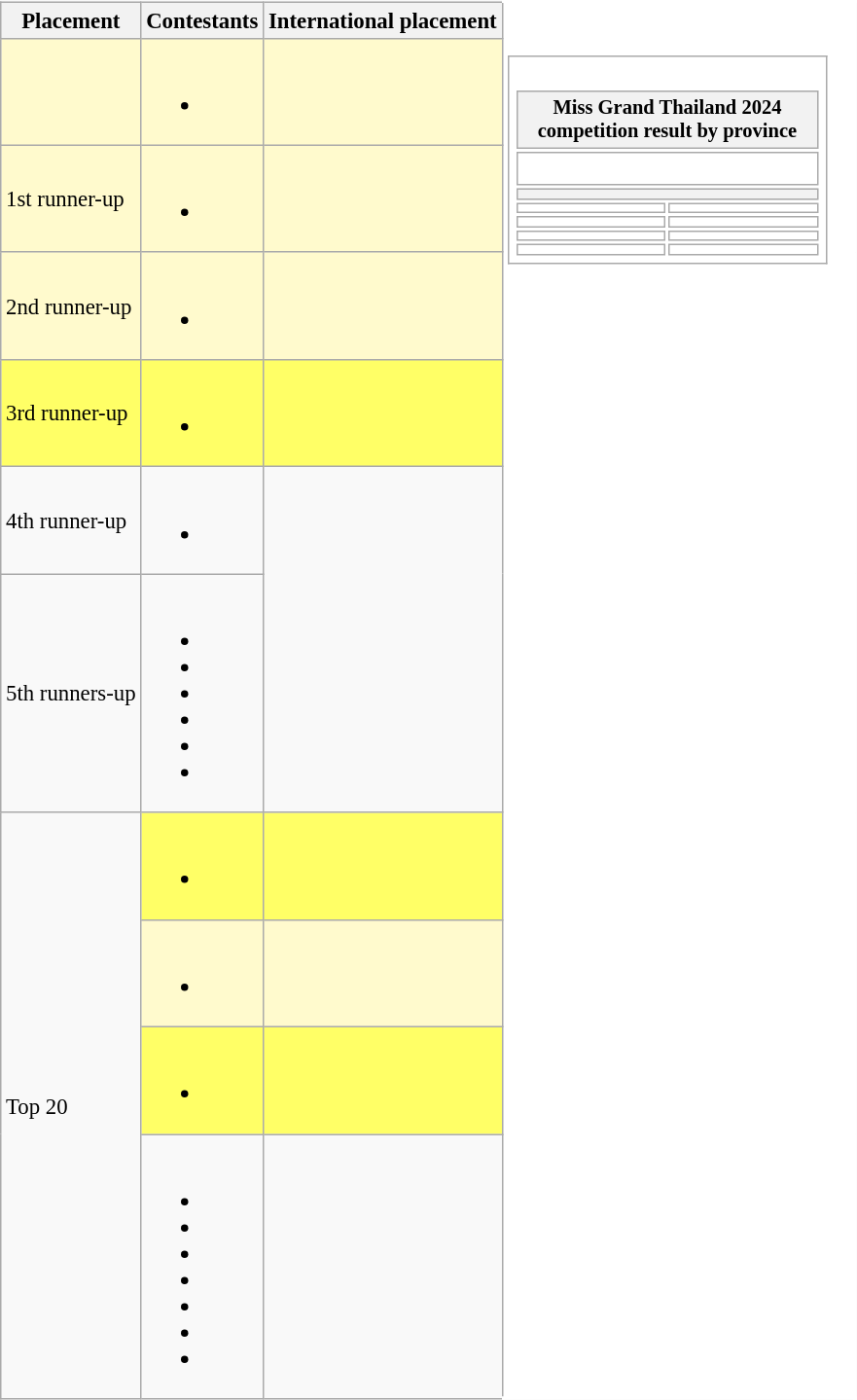<table class="wikitable" style="font-size: 95%;">
<tr>
<th>Placement</th>
<th>Contestants</th>
<th>International placement</th>
<td style="border-bottom:2px solid #FFFFFF; border-top:2px solid #FFFFFF; border-right:2px solid #FFFFFF; vertical-align: top;" bgcolor=#FFFFFF rowspan=99><br><table class="wikitable floatright" style="background: none";>
<tr>
<td><br><table style="font-size: 90%";>
<tr>
<th colspan=2 width=200px>Miss Grand Thailand 2024 competition result by province</th>
</tr>
<tr>
<td colspan=2><br>








</td>
</tr>
<tr>
<th colspan=2></th>
</tr>
<tr>
<td></td>
<td></td>
</tr>
<tr>
<td></td>
<td></td>
</tr>
<tr>
<td></td>
<td></td>
</tr>
<tr>
<td></td>
<td></td>
</tr>
</table>
</td>
</tr>
</table>
</td>
</tr>
<tr style="background:#FFFACD;">
<td><strong></strong></td>
<td><br><ul><li><strong></strong></li></ul></td>
<td></td>
</tr>
<tr style="background:#FFFACD;">
<td>1st runner-up</td>
<td><br><ul><li></li></ul></td>
<td></td>
</tr>
<tr style="background:#FFFACD;">
<td>2nd runner-up</td>
<td><br><ul><li></li></ul></td>
<td></td>
</tr>
<tr style="background:#FFFF66;">
<td>3rd runner-up</td>
<td><br><ul><li></li></ul></td>
<td></td>
</tr>
<tr>
<td>4th runner-up</td>
<td><br><ul><li></li></ul></td>
<td rowspan="2"></td>
</tr>
<tr>
<td>5th runners-up</td>
<td><br><ul><li></li><li></li><li></li><li></li><li></li><li></li></ul></td>
</tr>
<tr>
<td rowspan=4>Top 20</td>
<td style="background:#FFFF66;"><br><ul><li></li></ul></td>
<td style="background:#FFFF66;"></td>
</tr>
<tr>
<td style="background:#FFFACD;"><br><ul><li></li></ul></td>
<td style="background:#FFFACD;"></td>
</tr>
<tr>
<td style="background:#FFFF66;"><br><ul><li></li></ul></td>
<td style="background:#FFFF66;"></td>
</tr>
<tr>
<td><br><ul><li></li><li></li><li></li><li></li><li></li><li></li><li></li></ul></td>
</tr>
</table>
